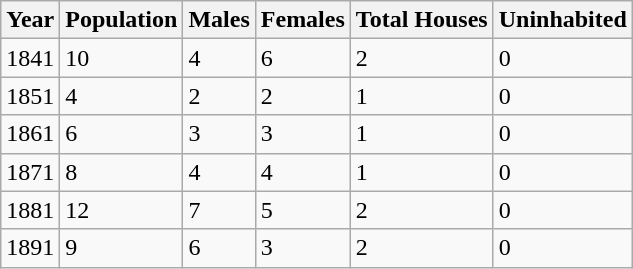<table class="wikitable">
<tr>
<th>Year</th>
<th>Population</th>
<th>Males</th>
<th>Females</th>
<th>Total Houses</th>
<th>Uninhabited</th>
</tr>
<tr>
<td>1841</td>
<td>10</td>
<td>4</td>
<td>6</td>
<td>2</td>
<td>0</td>
</tr>
<tr>
<td>1851</td>
<td>4</td>
<td>2</td>
<td>2</td>
<td>1</td>
<td>0</td>
</tr>
<tr>
<td>1861</td>
<td>6</td>
<td>3</td>
<td>3</td>
<td>1</td>
<td>0</td>
</tr>
<tr>
<td>1871</td>
<td>8</td>
<td>4</td>
<td>4</td>
<td>1</td>
<td>0</td>
</tr>
<tr>
<td>1881</td>
<td>12</td>
<td>7</td>
<td>5</td>
<td>2</td>
<td>0</td>
</tr>
<tr>
<td>1891</td>
<td>9</td>
<td>6</td>
<td>3</td>
<td>2</td>
<td>0</td>
</tr>
</table>
